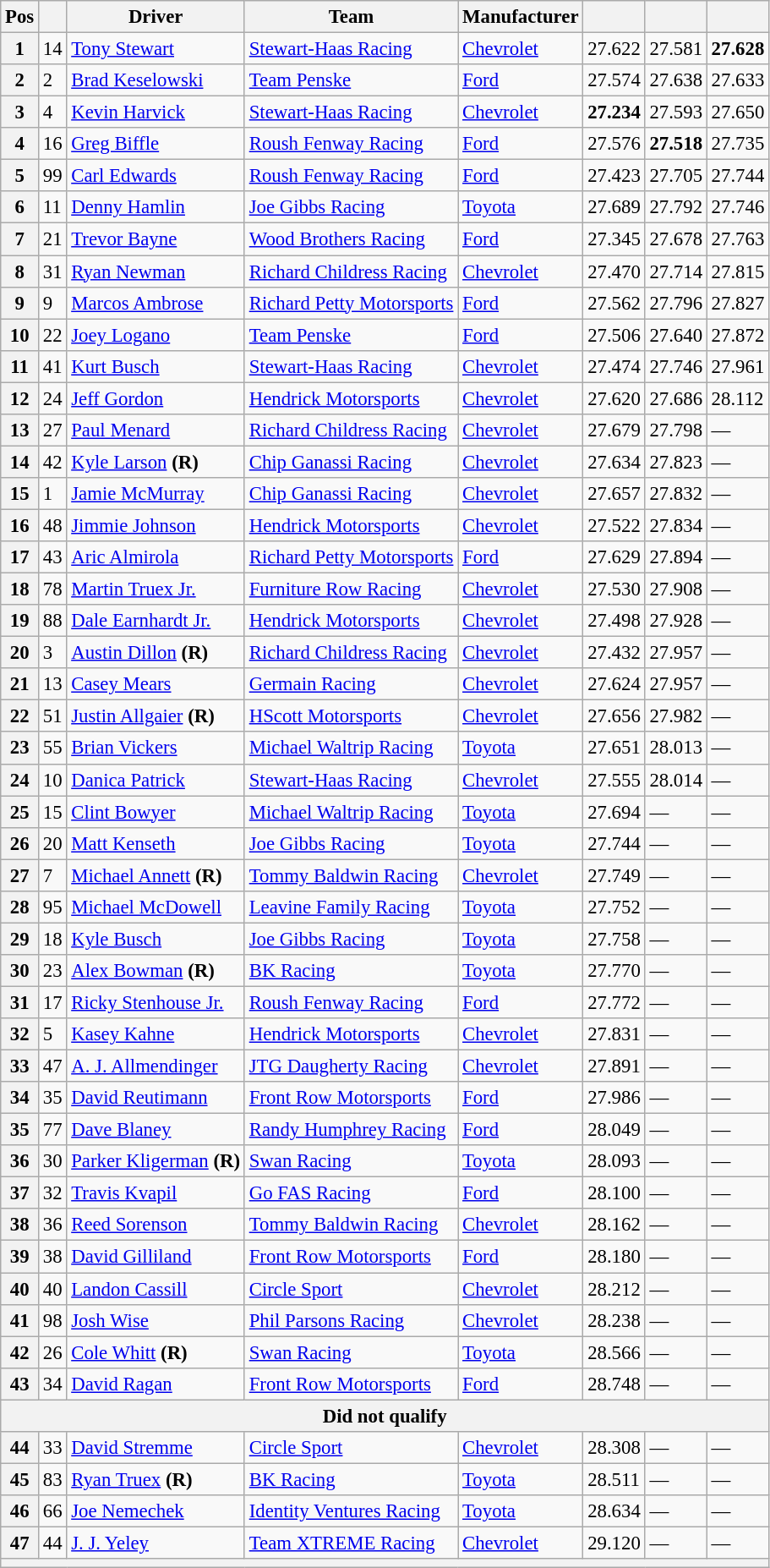<table class="wikitable" style="font-size:95%">
<tr>
<th>Pos</th>
<th></th>
<th>Driver</th>
<th>Team</th>
<th>Manufacturer</th>
<th></th>
<th></th>
<th></th>
</tr>
<tr>
<th>1</th>
<td>14</td>
<td><a href='#'>Tony Stewart</a></td>
<td><a href='#'>Stewart-Haas Racing</a></td>
<td><a href='#'>Chevrolet</a></td>
<td>27.622</td>
<td>27.581</td>
<td><strong>27.628</strong></td>
</tr>
<tr>
<th>2</th>
<td>2</td>
<td><a href='#'>Brad Keselowski</a></td>
<td><a href='#'>Team Penske</a></td>
<td><a href='#'>Ford</a></td>
<td>27.574</td>
<td>27.638</td>
<td>27.633</td>
</tr>
<tr>
<th>3</th>
<td>4</td>
<td><a href='#'>Kevin Harvick</a></td>
<td><a href='#'>Stewart-Haas Racing</a></td>
<td><a href='#'>Chevrolet</a></td>
<td><strong>27.234</strong></td>
<td>27.593</td>
<td>27.650</td>
</tr>
<tr>
<th>4</th>
<td>16</td>
<td><a href='#'>Greg Biffle</a></td>
<td><a href='#'>Roush Fenway Racing</a></td>
<td><a href='#'>Ford</a></td>
<td>27.576</td>
<td><strong>27.518</strong></td>
<td>27.735</td>
</tr>
<tr>
<th>5</th>
<td>99</td>
<td><a href='#'>Carl Edwards</a></td>
<td><a href='#'>Roush Fenway Racing</a></td>
<td><a href='#'>Ford</a></td>
<td>27.423</td>
<td>27.705</td>
<td>27.744</td>
</tr>
<tr>
<th>6</th>
<td>11</td>
<td><a href='#'>Denny Hamlin</a></td>
<td><a href='#'>Joe Gibbs Racing</a></td>
<td><a href='#'>Toyota</a></td>
<td>27.689</td>
<td>27.792</td>
<td>27.746</td>
</tr>
<tr>
<th>7</th>
<td>21</td>
<td><a href='#'>Trevor Bayne</a></td>
<td><a href='#'>Wood Brothers Racing</a></td>
<td><a href='#'>Ford</a></td>
<td>27.345</td>
<td>27.678</td>
<td>27.763</td>
</tr>
<tr>
<th>8</th>
<td>31</td>
<td><a href='#'>Ryan Newman</a></td>
<td><a href='#'>Richard Childress Racing</a></td>
<td><a href='#'>Chevrolet</a></td>
<td>27.470</td>
<td>27.714</td>
<td>27.815</td>
</tr>
<tr>
<th>9</th>
<td>9</td>
<td><a href='#'>Marcos Ambrose</a></td>
<td><a href='#'>Richard Petty Motorsports</a></td>
<td><a href='#'>Ford</a></td>
<td>27.562</td>
<td>27.796</td>
<td>27.827</td>
</tr>
<tr>
<th>10</th>
<td>22</td>
<td><a href='#'>Joey Logano</a></td>
<td><a href='#'>Team Penske</a></td>
<td><a href='#'>Ford</a></td>
<td>27.506</td>
<td>27.640</td>
<td>27.872</td>
</tr>
<tr>
<th>11</th>
<td>41</td>
<td><a href='#'>Kurt Busch</a></td>
<td><a href='#'>Stewart-Haas Racing</a></td>
<td><a href='#'>Chevrolet</a></td>
<td>27.474</td>
<td>27.746</td>
<td>27.961</td>
</tr>
<tr>
<th>12</th>
<td>24</td>
<td><a href='#'>Jeff Gordon</a></td>
<td><a href='#'>Hendrick Motorsports</a></td>
<td><a href='#'>Chevrolet</a></td>
<td>27.620</td>
<td>27.686</td>
<td>28.112</td>
</tr>
<tr>
<th>13</th>
<td>27</td>
<td><a href='#'>Paul Menard</a></td>
<td><a href='#'>Richard Childress Racing</a></td>
<td><a href='#'>Chevrolet</a></td>
<td>27.679</td>
<td>27.798</td>
<td>—</td>
</tr>
<tr>
<th>14</th>
<td>42</td>
<td><a href='#'>Kyle Larson</a> <strong>(R)</strong></td>
<td><a href='#'>Chip Ganassi Racing</a></td>
<td><a href='#'>Chevrolet</a></td>
<td>27.634</td>
<td>27.823</td>
<td>—</td>
</tr>
<tr>
<th>15</th>
<td>1</td>
<td><a href='#'>Jamie McMurray</a></td>
<td><a href='#'>Chip Ganassi Racing</a></td>
<td><a href='#'>Chevrolet</a></td>
<td>27.657</td>
<td>27.832</td>
<td>—</td>
</tr>
<tr>
<th>16</th>
<td>48</td>
<td><a href='#'>Jimmie Johnson</a></td>
<td><a href='#'>Hendrick Motorsports</a></td>
<td><a href='#'>Chevrolet</a></td>
<td>27.522</td>
<td>27.834</td>
<td>—</td>
</tr>
<tr>
<th>17</th>
<td>43</td>
<td><a href='#'>Aric Almirola</a></td>
<td><a href='#'>Richard Petty Motorsports</a></td>
<td><a href='#'>Ford</a></td>
<td>27.629</td>
<td>27.894</td>
<td>—</td>
</tr>
<tr>
<th>18</th>
<td>78</td>
<td><a href='#'>Martin Truex Jr.</a></td>
<td><a href='#'>Furniture Row Racing</a></td>
<td><a href='#'>Chevrolet</a></td>
<td>27.530</td>
<td>27.908</td>
<td>—</td>
</tr>
<tr>
<th>19</th>
<td>88</td>
<td><a href='#'>Dale Earnhardt Jr.</a></td>
<td><a href='#'>Hendrick Motorsports</a></td>
<td><a href='#'>Chevrolet</a></td>
<td>27.498</td>
<td>27.928</td>
<td>—</td>
</tr>
<tr>
<th>20</th>
<td>3</td>
<td><a href='#'>Austin Dillon</a> <strong>(R)</strong></td>
<td><a href='#'>Richard Childress Racing</a></td>
<td><a href='#'>Chevrolet</a></td>
<td>27.432</td>
<td>27.957</td>
<td>—</td>
</tr>
<tr>
<th>21</th>
<td>13</td>
<td><a href='#'>Casey Mears</a></td>
<td><a href='#'>Germain Racing</a></td>
<td><a href='#'>Chevrolet</a></td>
<td>27.624</td>
<td>27.957</td>
<td>—</td>
</tr>
<tr>
<th>22</th>
<td>51</td>
<td><a href='#'>Justin Allgaier</a> <strong>(R)</strong></td>
<td><a href='#'>HScott Motorsports</a></td>
<td><a href='#'>Chevrolet</a></td>
<td>27.656</td>
<td>27.982</td>
<td>—</td>
</tr>
<tr>
<th>23</th>
<td>55</td>
<td><a href='#'>Brian Vickers</a></td>
<td><a href='#'>Michael Waltrip Racing</a></td>
<td><a href='#'>Toyota</a></td>
<td>27.651</td>
<td>28.013</td>
<td>—</td>
</tr>
<tr>
<th>24</th>
<td>10</td>
<td><a href='#'>Danica Patrick</a></td>
<td><a href='#'>Stewart-Haas Racing</a></td>
<td><a href='#'>Chevrolet</a></td>
<td>27.555</td>
<td>28.014</td>
<td>—</td>
</tr>
<tr>
<th>25</th>
<td>15</td>
<td><a href='#'>Clint Bowyer</a></td>
<td><a href='#'>Michael Waltrip Racing</a></td>
<td><a href='#'>Toyota</a></td>
<td>27.694</td>
<td>—</td>
<td>—</td>
</tr>
<tr>
<th>26</th>
<td>20</td>
<td><a href='#'>Matt Kenseth</a></td>
<td><a href='#'>Joe Gibbs Racing</a></td>
<td><a href='#'>Toyota</a></td>
<td>27.744</td>
<td>—</td>
<td>—</td>
</tr>
<tr>
<th>27</th>
<td>7</td>
<td><a href='#'>Michael Annett</a> <strong>(R)</strong></td>
<td><a href='#'>Tommy Baldwin Racing</a></td>
<td><a href='#'>Chevrolet</a></td>
<td>27.749</td>
<td>—</td>
<td>—</td>
</tr>
<tr>
<th>28</th>
<td>95</td>
<td><a href='#'>Michael McDowell</a></td>
<td><a href='#'>Leavine Family Racing</a></td>
<td><a href='#'>Toyota</a></td>
<td>27.752</td>
<td>—</td>
<td>—</td>
</tr>
<tr>
<th>29</th>
<td>18</td>
<td><a href='#'>Kyle Busch</a></td>
<td><a href='#'>Joe Gibbs Racing</a></td>
<td><a href='#'>Toyota</a></td>
<td>27.758</td>
<td>—</td>
<td>—</td>
</tr>
<tr>
<th>30</th>
<td>23</td>
<td><a href='#'>Alex Bowman</a> <strong>(R)</strong></td>
<td><a href='#'>BK Racing</a></td>
<td><a href='#'>Toyota</a></td>
<td>27.770</td>
<td>—</td>
<td>—</td>
</tr>
<tr>
<th>31</th>
<td>17</td>
<td><a href='#'>Ricky Stenhouse Jr.</a></td>
<td><a href='#'>Roush Fenway Racing</a></td>
<td><a href='#'>Ford</a></td>
<td>27.772</td>
<td>—</td>
<td>—</td>
</tr>
<tr>
<th>32</th>
<td>5</td>
<td><a href='#'>Kasey Kahne</a></td>
<td><a href='#'>Hendrick Motorsports</a></td>
<td><a href='#'>Chevrolet</a></td>
<td>27.831</td>
<td>—</td>
<td>—</td>
</tr>
<tr>
<th>33</th>
<td>47</td>
<td><a href='#'>A. J. Allmendinger</a></td>
<td><a href='#'>JTG Daugherty Racing</a></td>
<td><a href='#'>Chevrolet</a></td>
<td>27.891</td>
<td>—</td>
<td>—</td>
</tr>
<tr>
<th>34</th>
<td>35</td>
<td><a href='#'>David Reutimann</a></td>
<td><a href='#'>Front Row Motorsports</a></td>
<td><a href='#'>Ford</a></td>
<td>27.986</td>
<td>—</td>
<td>—</td>
</tr>
<tr>
<th>35</th>
<td>77</td>
<td><a href='#'>Dave Blaney</a></td>
<td><a href='#'>Randy Humphrey Racing</a></td>
<td><a href='#'>Ford</a></td>
<td>28.049</td>
<td>—</td>
<td>—</td>
</tr>
<tr>
<th>36</th>
<td>30</td>
<td><a href='#'>Parker Kligerman</a> <strong>(R)</strong></td>
<td><a href='#'>Swan Racing</a></td>
<td><a href='#'>Toyota</a></td>
<td>28.093</td>
<td>—</td>
<td>—</td>
</tr>
<tr>
<th>37</th>
<td>32</td>
<td><a href='#'>Travis Kvapil</a></td>
<td><a href='#'>Go FAS Racing</a></td>
<td><a href='#'>Ford</a></td>
<td>28.100</td>
<td>—</td>
<td>—</td>
</tr>
<tr>
<th>38</th>
<td>36</td>
<td><a href='#'>Reed Sorenson</a></td>
<td><a href='#'>Tommy Baldwin Racing</a></td>
<td><a href='#'>Chevrolet</a></td>
<td>28.162</td>
<td>—</td>
<td>—</td>
</tr>
<tr>
<th>39</th>
<td>38</td>
<td><a href='#'>David Gilliland</a></td>
<td><a href='#'>Front Row Motorsports</a></td>
<td><a href='#'>Ford</a></td>
<td>28.180</td>
<td>—</td>
<td>—</td>
</tr>
<tr>
<th>40</th>
<td>40</td>
<td><a href='#'>Landon Cassill</a></td>
<td><a href='#'>Circle Sport</a></td>
<td><a href='#'>Chevrolet</a></td>
<td>28.212</td>
<td>—</td>
<td>—</td>
</tr>
<tr>
<th>41</th>
<td>98</td>
<td><a href='#'>Josh Wise</a></td>
<td><a href='#'>Phil Parsons Racing</a></td>
<td><a href='#'>Chevrolet</a></td>
<td>28.238</td>
<td>—</td>
<td>—</td>
</tr>
<tr>
<th>42</th>
<td>26</td>
<td><a href='#'>Cole Whitt</a> <strong>(R)</strong></td>
<td><a href='#'>Swan Racing</a></td>
<td><a href='#'>Toyota</a></td>
<td>28.566</td>
<td>—</td>
<td>—</td>
</tr>
<tr>
<th>43</th>
<td>34</td>
<td><a href='#'>David Ragan</a></td>
<td><a href='#'>Front Row Motorsports</a></td>
<td><a href='#'>Ford</a></td>
<td>28.748</td>
<td>—</td>
<td>—</td>
</tr>
<tr>
<th colspan="8">Did not qualify</th>
</tr>
<tr>
<th>44</th>
<td>33</td>
<td><a href='#'>David Stremme</a></td>
<td><a href='#'>Circle Sport</a></td>
<td><a href='#'>Chevrolet</a></td>
<td>28.308</td>
<td>—</td>
<td>—</td>
</tr>
<tr>
<th>45</th>
<td>83</td>
<td><a href='#'>Ryan Truex</a> <strong>(R)</strong></td>
<td><a href='#'>BK Racing</a></td>
<td><a href='#'>Toyota</a></td>
<td>28.511</td>
<td>—</td>
<td>—</td>
</tr>
<tr>
<th>46</th>
<td>66</td>
<td><a href='#'>Joe Nemechek</a></td>
<td><a href='#'>Identity Ventures Racing</a></td>
<td><a href='#'>Toyota</a></td>
<td>28.634</td>
<td>—</td>
<td>—</td>
</tr>
<tr>
<th>47</th>
<td>44</td>
<td><a href='#'>J. J. Yeley</a></td>
<td><a href='#'>Team XTREME Racing</a></td>
<td><a href='#'>Chevrolet</a></td>
<td>29.120</td>
<td>—</td>
<td>—</td>
</tr>
<tr>
<th colspan="8"></th>
</tr>
</table>
